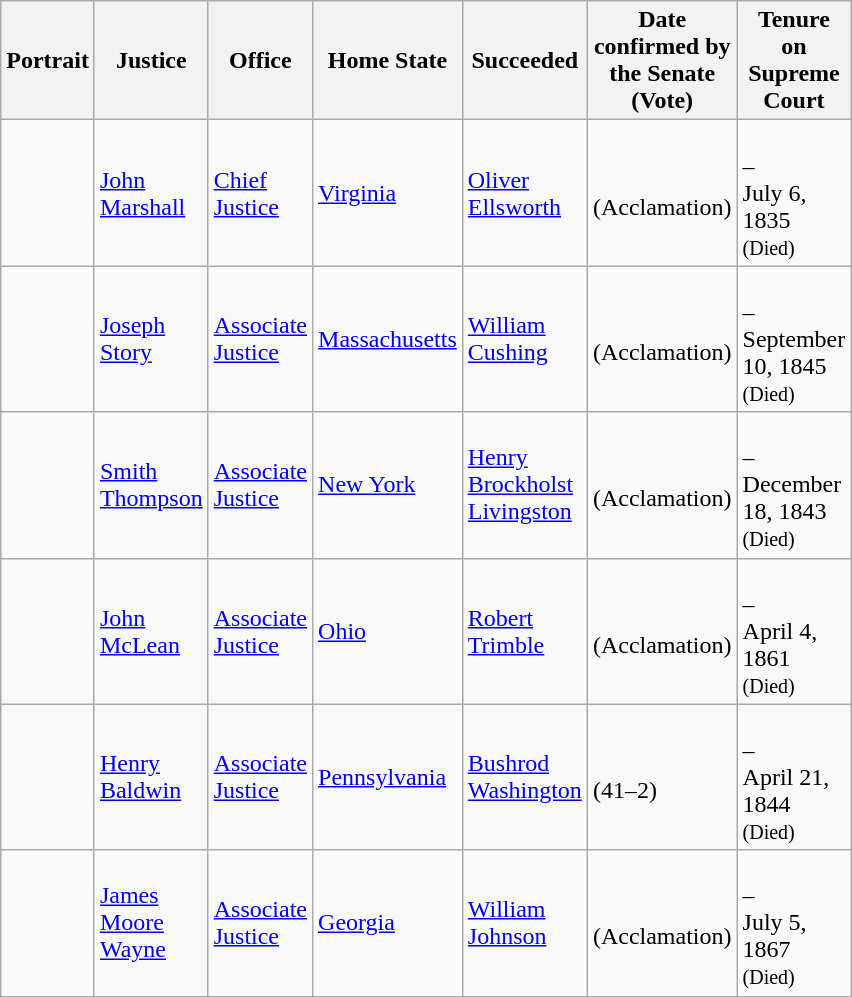<table class="wikitable sortable">
<tr>
<th scope="col" style="width: 10px;">Portrait</th>
<th scope="col" style="width: 10px;">Justice</th>
<th scope="col" style="width: 10px;">Office</th>
<th scope="col" style="width: 10px;">Home State</th>
<th scope="col" style="width: 10px;">Succeeded</th>
<th scope="col" style="width: 10px;">Date confirmed by the Senate<br>(Vote)</th>
<th scope="col" style="width: 10px;">Tenure on Supreme Court</th>
</tr>
<tr>
<td></td>
<td><a href='#'>John Marshall</a></td>
<td><a href='#'>Chief Justice</a></td>
<td><a href='#'>Virginia</a></td>
<td><a href='#'>Oliver Ellsworth</a></td>
<td><br>(Acclamation)</td>
<td><br>–<br>July 6, 1835<br><small>(Died)</small></td>
</tr>
<tr>
<td></td>
<td><a href='#'>Joseph Story</a><br></td>
<td><a href='#'>Associate Justice</a></td>
<td><a href='#'>Massachusetts</a></td>
<td><a href='#'>William Cushing</a></td>
<td><br>(Acclamation)</td>
<td><br>–<br>September 10, 1845<br><small>(Died)</small></td>
</tr>
<tr>
<td></td>
<td><a href='#'>Smith Thompson</a></td>
<td><a href='#'>Associate Justice</a></td>
<td><a href='#'>New York</a></td>
<td><a href='#'>Henry Brockholst Livingston</a></td>
<td><br>(Acclamation)</td>
<td><br>–<br>December 18, 1843<br><small>(Died)</small></td>
</tr>
<tr>
<td></td>
<td><a href='#'>John McLean</a></td>
<td><a href='#'>Associate Justice</a></td>
<td><a href='#'>Ohio</a></td>
<td><a href='#'>Robert Trimble</a></td>
<td><br>(Acclamation)</td>
<td><br>–<br>April 4, 1861<br><small>(Died)</small></td>
</tr>
<tr>
<td></td>
<td><a href='#'>Henry Baldwin</a></td>
<td><a href='#'>Associate Justice</a></td>
<td><a href='#'>Pennsylvania</a></td>
<td><a href='#'>Bushrod Washington</a></td>
<td><br>(41–2)</td>
<td><br>–<br>April 21, 1844<br><small>(Died)</small></td>
</tr>
<tr>
<td></td>
<td><a href='#'>James Moore Wayne</a></td>
<td><a href='#'>Associate Justice</a></td>
<td><a href='#'>Georgia</a></td>
<td><a href='#'>William Johnson</a></td>
<td><br>(Acclamation)</td>
<td><br>–<br>July 5, 1867<br><small>(Died)</small></td>
</tr>
<tr>
</tr>
</table>
